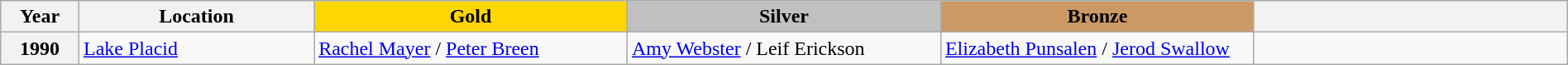<table class="wikitable unsortable" style="text-align:left; width:100%;">
<tr>
<th scope="col" style="text-align:center; width:5%">Year</th>
<th scope="col" style="text-align:center; width:15%">Location</th>
<td scope="col" style="text-align:center; width:20%; background:gold"><strong>Gold</strong></td>
<td scope="col" style="text-align:center; width:20%; background:silver"><strong>Silver</strong></td>
<td scope="col" style="text-align:center; width:20%; background:#c96"><strong>Bronze</strong></td>
<th scope="col" style="text-align:center"></th>
</tr>
<tr>
<th scope="row">1990</th>
<td><a href='#'>Lake Placid</a></td>
<td><a href='#'>Rachel Mayer</a> / <a href='#'>Peter Breen</a></td>
<td><a href='#'>Amy Webster</a> / Leif Erickson</td>
<td><a href='#'>Elizabeth Punsalen</a> / <a href='#'>Jerod Swallow</a></td>
<td></td>
</tr>
</table>
